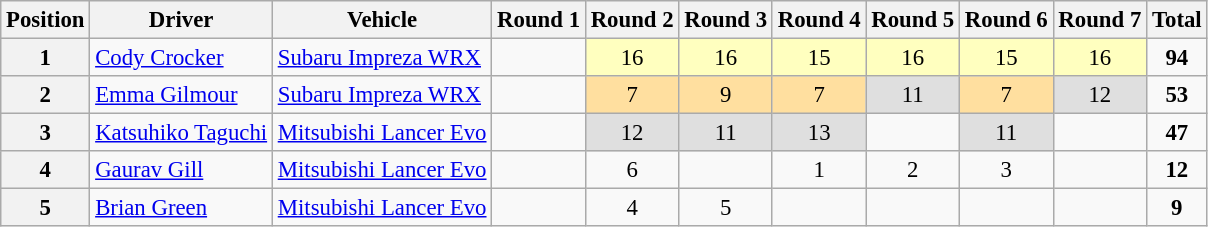<table class="wikitable" style="font-size: 95%;">
<tr>
<th>Position</th>
<th>Driver</th>
<th>Vehicle</th>
<th>Round 1</th>
<th>Round 2</th>
<th>Round 3</th>
<th>Round 4</th>
<th>Round 5</th>
<th>Round 6</th>
<th>Round 7</th>
<th>Total</th>
</tr>
<tr>
<th>1</th>
<td> <a href='#'>Cody Crocker</a></td>
<td><a href='#'>Subaru Impreza WRX</a></td>
<td></td>
<td style="background:#ffffbf;" align="center">16</td>
<td style="background:#ffffbf;" align="center">16</td>
<td style="background:#ffffbf;" align="center">15</td>
<td style="background:#ffffbf;" align="center">16</td>
<td style="background:#ffffbf;" align="center">15</td>
<td style="background:#ffffbf;" align="center">16</td>
<td align="center"><strong>94</strong></td>
</tr>
<tr>
<th>2</th>
<td> <a href='#'>Emma Gilmour</a></td>
<td><a href='#'>Subaru Impreza WRX</a></td>
<td></td>
<td style="background:#ffdf9f;" align="center">7</td>
<td style="background:#ffdf9f;" align="center">9</td>
<td style="background:#ffdf9f;" align="center">7</td>
<td style="background:#dfdfdf;" align="center">11</td>
<td style="background:#ffdf9f;" align="center">7</td>
<td style="background:#dfdfdf;" align="center">12</td>
<td align="center"><strong>53</strong></td>
</tr>
<tr>
<th>3</th>
<td> <a href='#'>Katsuhiko Taguchi</a></td>
<td><a href='#'>Mitsubishi Lancer Evo</a></td>
<td></td>
<td style="background:#dfdfdf;" align="center">12</td>
<td style="background:#dfdfdf;" align="center">11</td>
<td style="background:#dfdfdf;" align="center">13</td>
<td></td>
<td style="background:#dfdfdf;" align="center">11</td>
<td></td>
<td align="center"><strong>47</strong></td>
</tr>
<tr>
<th>4</th>
<td> <a href='#'>Gaurav Gill</a></td>
<td><a href='#'>Mitsubishi Lancer Evo</a></td>
<td></td>
<td align="center">6</td>
<td></td>
<td align="center">1</td>
<td align="center">2</td>
<td align="center">3</td>
<td></td>
<td align="center"><strong>12</strong></td>
</tr>
<tr>
<th>5</th>
<td> <a href='#'>Brian Green</a></td>
<td><a href='#'>Mitsubishi Lancer Evo</a></td>
<td></td>
<td align="center">4</td>
<td align="center">5</td>
<td></td>
<td></td>
<td></td>
<td></td>
<td align="center"><strong>9</strong></td>
</tr>
</table>
